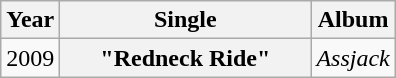<table class="wikitable plainrowheaders">
<tr>
<th>Year</th>
<th style="width:10em;">Single</th>
<th>Album</th>
</tr>
<tr>
<td>2009</td>
<th scope="row">"Redneck Ride"</th>
<td><em>Assjack</em></td>
</tr>
</table>
